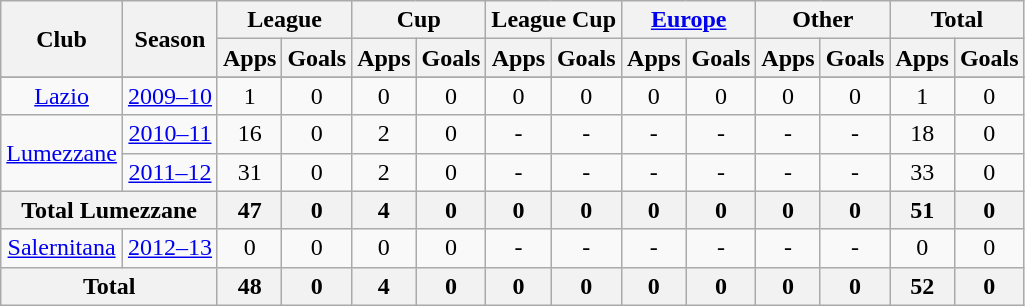<table class="wikitable" style="text-align: center;">
<tr>
<th rowspan="2">Club</th>
<th rowspan="2">Season</th>
<th colspan="2">League</th>
<th colspan="2">Cup</th>
<th colspan="2">League Cup</th>
<th colspan="2"><a href='#'>Europe</a></th>
<th colspan="2">Other</th>
<th colspan="2">Total</th>
</tr>
<tr>
<th>Apps</th>
<th>Goals</th>
<th>Apps</th>
<th>Goals</th>
<th>Apps</th>
<th>Goals</th>
<th>Apps</th>
<th>Goals</th>
<th>Apps</th>
<th>Goals</th>
<th>Apps</th>
<th>Goals</th>
</tr>
<tr>
</tr>
<tr>
<td rowspan="1" valign="top"><a href='#'>Lazio</a></td>
<td><a href='#'>2009–10</a></td>
<td>1</td>
<td>0</td>
<td>0</td>
<td>0</td>
<td>0</td>
<td>0</td>
<td>0</td>
<td>0</td>
<td>0</td>
<td>0</td>
<td>1</td>
<td>0</td>
</tr>
<tr>
<td rowspan="2" valign="middle"><a href='#'>Lumezzane</a></td>
<td><a href='#'>2010–11</a></td>
<td>16</td>
<td>0</td>
<td>2</td>
<td>0</td>
<td>-</td>
<td>-</td>
<td>-</td>
<td>-</td>
<td>-</td>
<td>-</td>
<td>18</td>
<td>0</td>
</tr>
<tr>
<td><a href='#'>2011–12</a></td>
<td>31</td>
<td>0</td>
<td>2</td>
<td>0</td>
<td>-</td>
<td>-</td>
<td>-</td>
<td>-</td>
<td>-</td>
<td>-</td>
<td>33</td>
<td>0</td>
</tr>
<tr>
<th colspan="2">Total Lumezzane</th>
<th>47</th>
<th>0</th>
<th>4</th>
<th>0</th>
<th>0</th>
<th>0</th>
<th>0</th>
<th>0</th>
<th>0</th>
<th>0</th>
<th>51</th>
<th>0</th>
</tr>
<tr>
<td rowspan="1" valign="top"><a href='#'>Salernitana</a></td>
<td><a href='#'>2012–13</a></td>
<td>0</td>
<td>0</td>
<td>0</td>
<td>0</td>
<td>-</td>
<td>-</td>
<td>-</td>
<td>-</td>
<td>-</td>
<td>-</td>
<td>0</td>
<td>0</td>
</tr>
<tr>
<th colspan="2">Total</th>
<th>48</th>
<th>0</th>
<th>4</th>
<th>0</th>
<th>0</th>
<th>0</th>
<th>0</th>
<th>0</th>
<th>0</th>
<th>0</th>
<th>52</th>
<th>0</th>
</tr>
</table>
